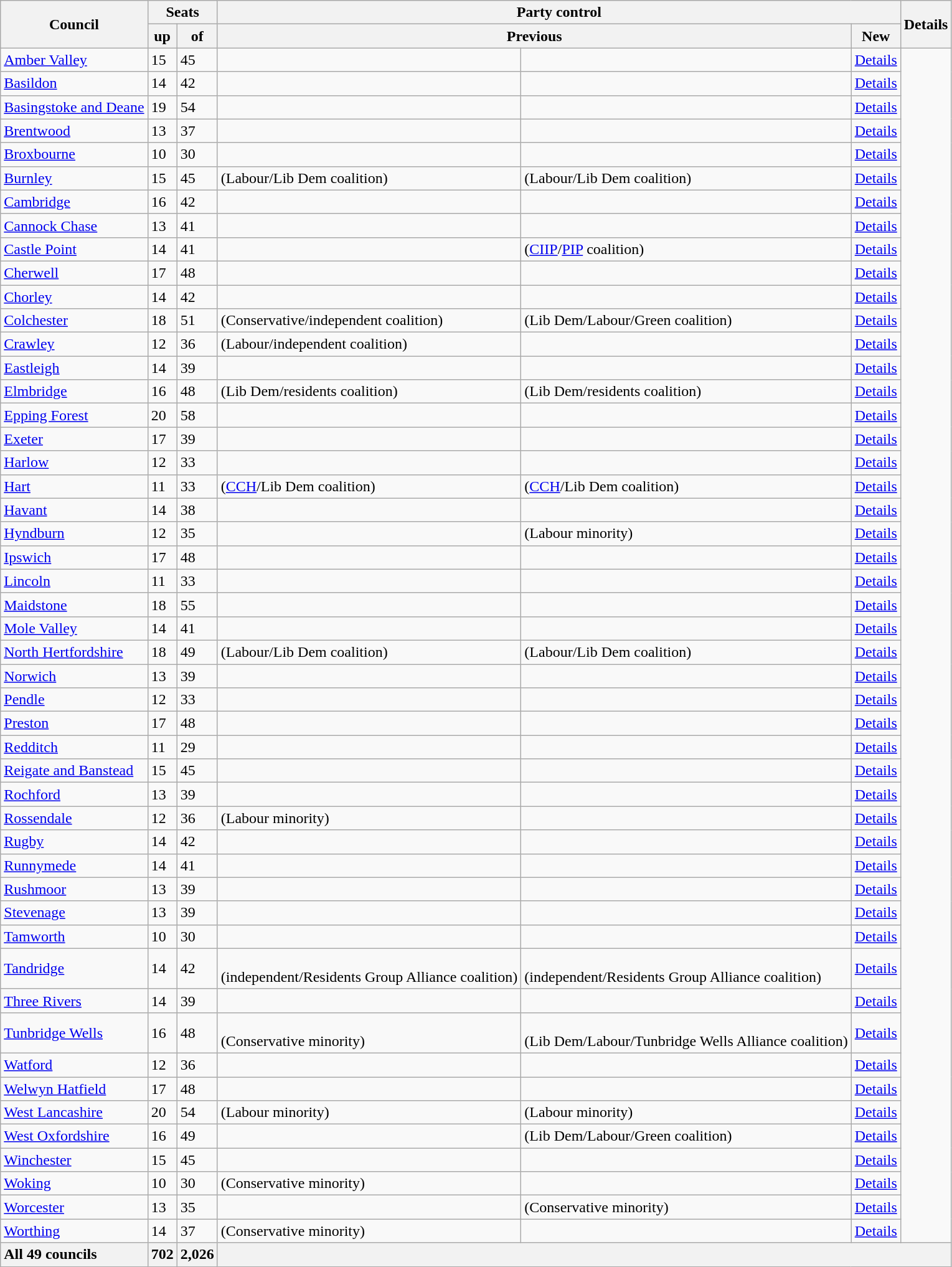<table class="wikitable sortable">
<tr>
<th rowspan="2">Council</th>
<th colspan="2">Seats</th>
<th colspan="4">Party control</th>
<th rowspan="2">Details</th>
</tr>
<tr>
<th>up</th>
<th>of</th>
<th colspan="2">Previous</th>
<th colspan="2">New</th>
</tr>
<tr>
<td><a href='#'>Amber Valley</a></td>
<td>15</td>
<td>45</td>
<td></td>
<td></td>
<td><a href='#'>Details</a></td>
</tr>
<tr>
<td><a href='#'>Basildon</a></td>
<td>14</td>
<td>42</td>
<td></td>
<td></td>
<td><a href='#'>Details</a></td>
</tr>
<tr>
<td><a href='#'>Basingstoke and Deane</a></td>
<td>19</td>
<td>54</td>
<td></td>
<td></td>
<td><a href='#'>Details</a></td>
</tr>
<tr>
<td><a href='#'>Brentwood</a></td>
<td>13</td>
<td>37</td>
<td></td>
<td></td>
<td><a href='#'>Details</a></td>
</tr>
<tr>
<td><a href='#'>Broxbourne</a></td>
<td>10</td>
<td>30</td>
<td></td>
<td></td>
<td><a href='#'>Details</a></td>
</tr>
<tr>
<td><a href='#'>Burnley</a></td>
<td>15</td>
<td>45</td>
<td> (Labour/Lib Dem coalition)</td>
<td> (Labour/Lib Dem coalition)</td>
<td><a href='#'>Details</a></td>
</tr>
<tr>
<td><a href='#'>Cambridge</a></td>
<td>16</td>
<td>42</td>
<td></td>
<td></td>
<td><a href='#'>Details</a></td>
</tr>
<tr>
<td><a href='#'>Cannock Chase</a></td>
<td>13</td>
<td>41</td>
<td></td>
<td></td>
<td><a href='#'>Details</a></td>
</tr>
<tr>
<td><a href='#'>Castle Point</a></td>
<td>14</td>
<td>41</td>
<td></td>
<td> (<a href='#'>CIIP</a>/<a href='#'>PIP</a> coalition)</td>
<td><a href='#'>Details</a></td>
</tr>
<tr>
<td><a href='#'>Cherwell</a></td>
<td>17</td>
<td>48</td>
<td></td>
<td></td>
<td><a href='#'>Details</a></td>
</tr>
<tr>
<td><a href='#'>Chorley</a></td>
<td>14</td>
<td>42</td>
<td></td>
<td></td>
<td><a href='#'>Details</a></td>
</tr>
<tr>
<td><a href='#'>Colchester</a></td>
<td>18</td>
<td>51</td>
<td> (Conservative/independent coalition)</td>
<td> (Lib Dem/Labour/Green coalition)</td>
<td><a href='#'>Details</a></td>
</tr>
<tr>
<td><a href='#'>Crawley</a></td>
<td>12</td>
<td>36</td>
<td> (Labour/independent coalition)</td>
<td></td>
<td><a href='#'>Details</a></td>
</tr>
<tr>
<td><a href='#'>Eastleigh</a></td>
<td>14</td>
<td>39</td>
<td></td>
<td></td>
<td><a href='#'>Details</a></td>
</tr>
<tr>
<td><a href='#'>Elmbridge</a></td>
<td>16</td>
<td>48</td>
<td> (Lib Dem/residents coalition)</td>
<td> (Lib Dem/residents coalition)</td>
<td><a href='#'>Details</a></td>
</tr>
<tr>
<td><a href='#'>Epping Forest</a></td>
<td>20</td>
<td>58</td>
<td></td>
<td></td>
<td><a href='#'>Details</a></td>
</tr>
<tr>
<td><a href='#'>Exeter</a></td>
<td>17</td>
<td>39</td>
<td></td>
<td></td>
<td><a href='#'>Details</a></td>
</tr>
<tr>
<td><a href='#'>Harlow</a></td>
<td>12</td>
<td>33</td>
<td></td>
<td></td>
<td><a href='#'>Details</a></td>
</tr>
<tr>
<td><a href='#'>Hart</a></td>
<td>11</td>
<td>33</td>
<td> (<a href='#'>CCH</a>/Lib Dem coalition)</td>
<td> (<a href='#'>CCH</a>/Lib Dem coalition)</td>
<td><a href='#'>Details</a></td>
</tr>
<tr>
<td><a href='#'>Havant</a></td>
<td>14</td>
<td>38</td>
<td></td>
<td></td>
<td><a href='#'>Details</a></td>
</tr>
<tr>
<td><a href='#'>Hyndburn</a></td>
<td>12</td>
<td>35</td>
<td></td>
<td> (Labour minority)</td>
<td><a href='#'>Details</a></td>
</tr>
<tr>
<td><a href='#'>Ipswich</a></td>
<td>17</td>
<td>48</td>
<td></td>
<td></td>
<td><a href='#'>Details</a></td>
</tr>
<tr>
<td><a href='#'>Lincoln</a></td>
<td>11</td>
<td>33</td>
<td></td>
<td></td>
<td><a href='#'>Details</a></td>
</tr>
<tr>
<td><a href='#'>Maidstone</a></td>
<td>18</td>
<td>55</td>
<td></td>
<td></td>
<td><a href='#'>Details</a></td>
</tr>
<tr>
<td><a href='#'>Mole Valley</a></td>
<td>14</td>
<td>41</td>
<td></td>
<td></td>
<td><a href='#'>Details</a></td>
</tr>
<tr>
<td><a href='#'>North Hertfordshire</a></td>
<td>18</td>
<td>49</td>
<td> (Labour/Lib Dem coalition)</td>
<td> (Labour/Lib Dem coalition)</td>
<td><a href='#'>Details</a></td>
</tr>
<tr>
<td><a href='#'>Norwich</a></td>
<td>13</td>
<td>39</td>
<td></td>
<td></td>
<td><a href='#'>Details</a></td>
</tr>
<tr>
<td><a href='#'>Pendle</a></td>
<td>12</td>
<td>33</td>
<td></td>
<td></td>
<td><a href='#'>Details</a></td>
</tr>
<tr>
<td><a href='#'>Preston</a></td>
<td>17</td>
<td>48</td>
<td></td>
<td></td>
<td><a href='#'>Details</a></td>
</tr>
<tr>
<td><a href='#'>Redditch</a></td>
<td>11</td>
<td>29</td>
<td></td>
<td></td>
<td><a href='#'>Details</a></td>
</tr>
<tr>
<td><a href='#'>Reigate and Banstead</a></td>
<td>15</td>
<td>45</td>
<td></td>
<td></td>
<td><a href='#'>Details</a></td>
</tr>
<tr>
<td><a href='#'>Rochford</a></td>
<td>13</td>
<td>39</td>
<td></td>
<td></td>
<td><a href='#'>Details</a></td>
</tr>
<tr>
<td><a href='#'>Rossendale</a></td>
<td>12</td>
<td>36</td>
<td> (Labour minority)</td>
<td></td>
<td><a href='#'>Details</a></td>
</tr>
<tr>
<td><a href='#'>Rugby</a></td>
<td>14</td>
<td>42</td>
<td></td>
<td></td>
<td><a href='#'>Details</a></td>
</tr>
<tr>
<td><a href='#'>Runnymede</a></td>
<td>14</td>
<td>41</td>
<td></td>
<td></td>
<td><a href='#'>Details</a></td>
</tr>
<tr>
<td><a href='#'>Rushmoor</a></td>
<td>13</td>
<td>39</td>
<td></td>
<td></td>
<td><a href='#'>Details</a></td>
</tr>
<tr>
<td><a href='#'>Stevenage</a></td>
<td>13</td>
<td>39</td>
<td></td>
<td></td>
<td><a href='#'>Details</a></td>
</tr>
<tr>
<td><a href='#'>Tamworth</a></td>
<td>10</td>
<td>30</td>
<td></td>
<td></td>
<td><a href='#'>Details</a></td>
</tr>
<tr>
<td><a href='#'>Tandridge</a></td>
<td>14</td>
<td>42</td>
<td> <br>(independent/Residents Group Alliance coalition)</td>
<td> <br>(independent/Residents Group Alliance coalition)</td>
<td><a href='#'>Details</a></td>
</tr>
<tr>
<td><a href='#'>Three Rivers</a></td>
<td>14</td>
<td>39</td>
<td></td>
<td></td>
<td><a href='#'>Details</a></td>
</tr>
<tr>
<td><a href='#'>Tunbridge Wells</a></td>
<td>16</td>
<td>48</td>
<td> <br>(Conservative minority)</td>
<td> <br>(Lib Dem/Labour/Tunbridge Wells Alliance coalition)</td>
<td><a href='#'>Details</a></td>
</tr>
<tr>
<td><a href='#'>Watford</a></td>
<td>12</td>
<td>36</td>
<td></td>
<td></td>
<td><a href='#'>Details</a></td>
</tr>
<tr>
<td><a href='#'>Welwyn Hatfield</a></td>
<td>17</td>
<td>48</td>
<td></td>
<td></td>
<td><a href='#'>Details</a></td>
</tr>
<tr>
<td><a href='#'>West Lancashire</a></td>
<td>20</td>
<td>54</td>
<td> (Labour minority)</td>
<td> (Labour minority)</td>
<td><a href='#'>Details</a></td>
</tr>
<tr>
<td><a href='#'>West Oxfordshire</a></td>
<td>16</td>
<td>49</td>
<td></td>
<td> (Lib Dem/Labour/Green coalition)</td>
<td><a href='#'>Details</a></td>
</tr>
<tr>
<td><a href='#'>Winchester</a></td>
<td>15</td>
<td>45</td>
<td></td>
<td></td>
<td><a href='#'>Details</a></td>
</tr>
<tr>
<td><a href='#'>Woking</a></td>
<td>10</td>
<td>30</td>
<td> (Conservative minority)</td>
<td></td>
<td><a href='#'>Details</a></td>
</tr>
<tr>
<td><a href='#'>Worcester</a></td>
<td>13</td>
<td>35</td>
<td></td>
<td> (Conservative minority)</td>
<td><a href='#'>Details</a></td>
</tr>
<tr>
<td><a href='#'>Worthing</a></td>
<td>14</td>
<td>37</td>
<td> (Conservative minority)</td>
<td></td>
<td><a href='#'>Details</a></td>
</tr>
<tr class="sortbottom">
<th style="text-align:left;">All 49 councils</th>
<th>702</th>
<th>2,026</th>
<th colspan="5"></th>
</tr>
</table>
